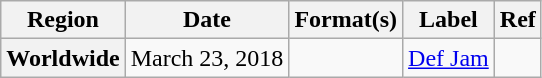<table class="wikitable plainrowheaders">
<tr>
<th scope="col">Region</th>
<th scope="col">Date</th>
<th scope="col">Format(s)</th>
<th scope="col">Label</th>
<th scope="col">Ref</th>
</tr>
<tr>
<th scope="row">Worldwide</th>
<td>March 23, 2018</td>
<td></td>
<td><a href='#'>Def Jam</a></td>
<td></td>
</tr>
</table>
